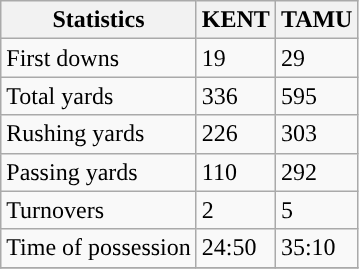<table class="wikitable" style="float: left;">
<tr>
<th>Statistics</th>
<th>KENT</th>
<th>TAMU</th>
</tr>
<tr>
<td>First downs</td>
<td>19</td>
<td>29</td>
</tr>
<tr>
<td>Total yards</td>
<td>336</td>
<td>595</td>
</tr>
<tr>
<td>Rushing yards</td>
<td>226</td>
<td>303</td>
</tr>
<tr>
<td>Passing yards</td>
<td>110</td>
<td>292</td>
</tr>
<tr>
<td>Turnovers</td>
<td>2</td>
<td>5</td>
</tr>
<tr>
<td>Time of possession</td>
<td>24:50</td>
<td>35:10</td>
</tr>
<tr>
</tr>
</table>
